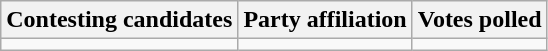<table class="wikitable sortable">
<tr>
<th>Contesting candidates</th>
<th>Party affiliation</th>
<th>Votes polled</th>
</tr>
<tr>
<td></td>
<td></td>
<td></td>
</tr>
</table>
